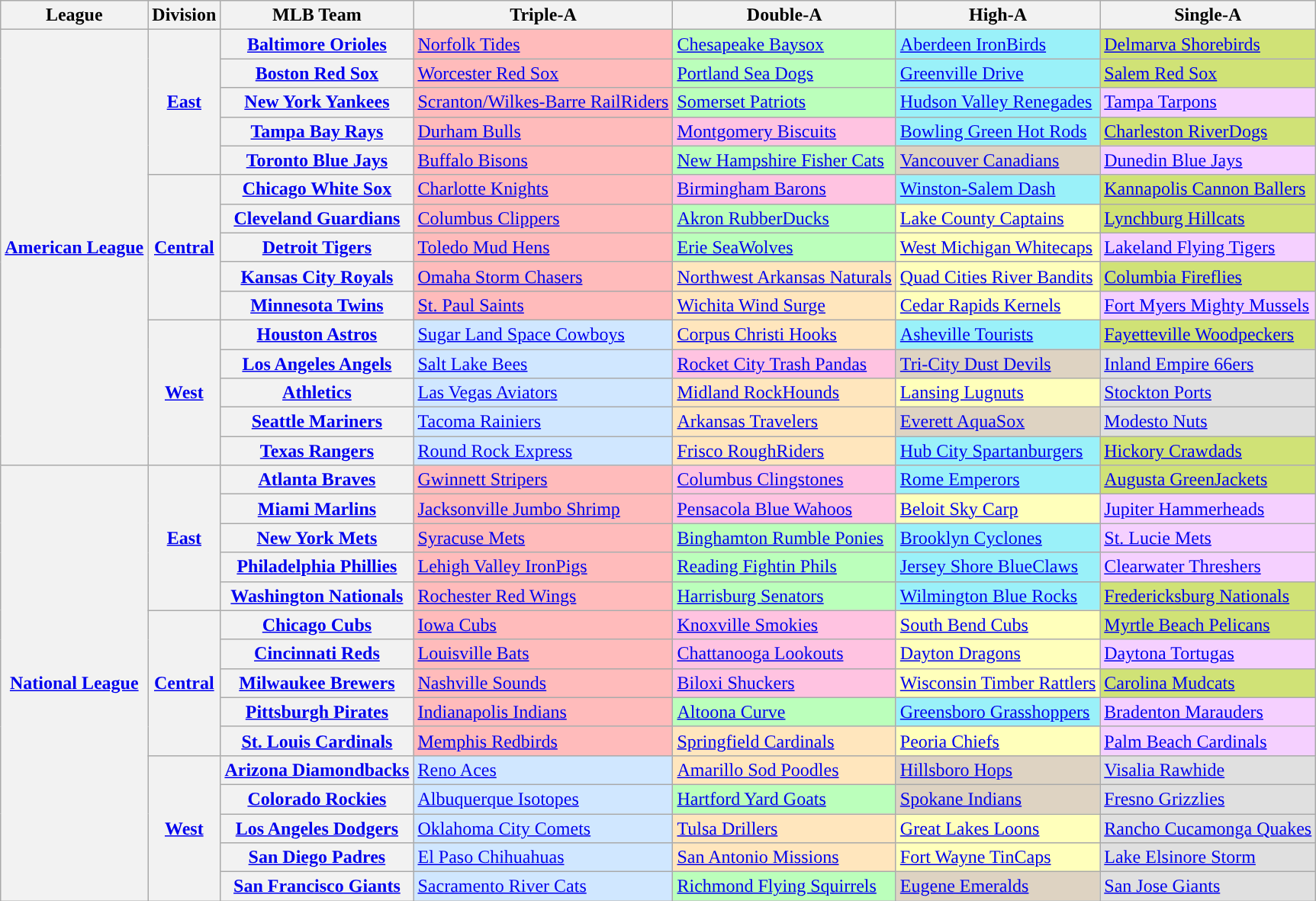<table class="wikitable plainrowheaders" style="text-align:left">
<tr>
<th scope="col">League</th>
<th scope="col">Division</th>
<th scope="col">MLB Team</th>
<th scope="col">Triple-A</th>
<th scope="col">Double-A</th>
<th scope="col">High-A</th>
<th scope="col">Single-A</th>
</tr>
<tr>
<th scope="rowgroup" rowspan="15"><a href='#'><span>American League</span></a></th>
<th scope="rowgroup" rowspan="5"><a href='#'>East</a></th>
<th scope="row"><a href='#'>Baltimore Orioles</a></th>
<td style="background:#ffbbbb"><a href='#'>Norfolk Tides</a></td>
<td style="background:#bbffbb"><a href='#'>Chesapeake Baysox</a></td>
<td style="background:#9af1f9"><a href='#'>Aberdeen IronBirds</a></td>
<td style="background:#d0e276"><a href='#'>Delmarva Shorebirds</a></td>
</tr>
<tr>
<th scope="row"><a href='#'>Boston Red Sox</a></th>
<td style="background:#ffbbbb"><a href='#'>Worcester Red Sox</a></td>
<td style="background:#bbffbb"><a href='#'>Portland Sea Dogs</a></td>
<td style="background:#9af1f9"><a href='#'>Greenville Drive</a></td>
<td style="background:#d0e276"><a href='#'>Salem Red Sox</a></td>
</tr>
<tr>
<th scope="row"><a href='#'>New York Yankees</a></th>
<td style="background:#ffbbbb"><a href='#'>Scranton/Wilkes-Barre RailRiders</a></td>
<td style="background:#bbffbb"><a href='#'>Somerset Patriots</a></td>
<td style="background:#9af1f9"><a href='#'>Hudson Valley Renegades</a></td>
<td style="background:#f5d0ff"><a href='#'>Tampa Tarpons</a></td>
</tr>
<tr>
<th scope="row"><a href='#'>Tampa Bay Rays</a></th>
<td style="background:#ffbbbb"><a href='#'>Durham Bulls</a></td>
<td style="background:#ffc3e1"><a href='#'>Montgomery Biscuits</a></td>
<td style="background:#9af1f9"><a href='#'>Bowling Green Hot Rods</a></td>
<td style="background:#d0e276"><a href='#'>Charleston RiverDogs</a></td>
</tr>
<tr>
<th scope="row"><a href='#'>Toronto Blue Jays</a></th>
<td style="background:#ffbbbb"><a href='#'>Buffalo Bisons</a></td>
<td style="background:#bbffbb"><a href='#'>New Hampshire Fisher Cats</a></td>
<td style="background:#ded3c2"><a href='#'>Vancouver Canadians</a></td>
<td style="background:#f5d0ff"><a href='#'>Dunedin Blue Jays</a></td>
</tr>
<tr>
<th scope="rowgroup" rowspan="5"><a href='#'>Central</a></th>
<th scope="row"><a href='#'>Chicago White Sox</a></th>
<td style="background:#ffbbbb"><a href='#'>Charlotte Knights</a></td>
<td style="background:#ffc3e1"><a href='#'>Birmingham Barons</a></td>
<td style="background:#9af1f9"><a href='#'>Winston-Salem Dash</a></td>
<td style="background:#d0e276"><a href='#'>Kannapolis Cannon Ballers</a></td>
</tr>
<tr>
<th scope="row"><a href='#'>Cleveland Guardians</a></th>
<td style="background:#ffbbbb"><a href='#'>Columbus Clippers</a></td>
<td style="background:#bbffbb"><a href='#'>Akron RubberDucks</a></td>
<td style="background:#ffffbb"><a href='#'>Lake County Captains</a></td>
<td style="background:#d0e276"><a href='#'>Lynchburg Hillcats</a></td>
</tr>
<tr>
<th scope="row"><a href='#'>Detroit Tigers</a></th>
<td style="background:#ffbbbb"><a href='#'>Toledo Mud Hens</a></td>
<td style="background:#bbffbb"><a href='#'>Erie SeaWolves</a></td>
<td style="background:#ffffbb"><a href='#'>West Michigan Whitecaps</a></td>
<td style="background:#f5d0ff"><a href='#'>Lakeland Flying Tigers</a></td>
</tr>
<tr>
<th scope="row"><a href='#'>Kansas City Royals</a></th>
<td style="background:#ffbbbb"><a href='#'>Omaha Storm Chasers</a></td>
<td style="background:#ffe6bd"><a href='#'>Northwest Arkansas Naturals</a></td>
<td style="background:#ffffbb"><a href='#'>Quad Cities River Bandits</a></td>
<td style="background:#d0e276"><a href='#'>Columbia Fireflies</a></td>
</tr>
<tr>
<th scope="row"><a href='#'>Minnesota Twins</a></th>
<td style="background:#ffbbbb"><a href='#'>St. Paul Saints</a></td>
<td style="background:#ffe6bd"><a href='#'>Wichita Wind Surge</a></td>
<td style="background:#ffffbb"><a href='#'>Cedar Rapids Kernels</a></td>
<td style="background:#f5d0ff"><a href='#'>Fort Myers Mighty Mussels</a></td>
</tr>
<tr>
<th scope="rowgroup" rowspan="5"><a href='#'>West</a></th>
<th scope="row"><a href='#'>Houston Astros</a></th>
<td style="background:#d0e7ff"><a href='#'>Sugar Land Space Cowboys</a></td>
<td style="background:#ffe6bd"><a href='#'>Corpus Christi Hooks</a></td>
<td style="background:#9af1f9"><a href='#'>Asheville Tourists</a></td>
<td style="background:#d0e276"><a href='#'>Fayetteville Woodpeckers</a></td>
</tr>
<tr>
<th scope="row"><a href='#'>Los Angeles Angels</a></th>
<td style="background:#d0e7ff"><a href='#'>Salt Lake Bees</a></td>
<td style="background:#ffc3e1"><a href='#'>Rocket City Trash Pandas</a></td>
<td style="background:#ded3c2"><a href='#'>Tri-City Dust Devils</a></td>
<td style="background:#e0e0e0"><a href='#'>Inland Empire 66ers</a> </td>
</tr>
<tr>
<th scope="row"><a href='#'>Athletics</a></th>
<td style="background:#d0e7ff"><a href='#'>Las Vegas Aviators</a></td>
<td style="background:#ffe6bd"><a href='#'>Midland RockHounds</a></td>
<td style="background:#ffffbb"><a href='#'>Lansing Lugnuts</a></td>
<td style="background:#e0e0e0"><a href='#'>Stockton Ports</a></td>
</tr>
<tr>
<th scope="row"><a href='#'>Seattle Mariners</a></th>
<td style="background:#d0e7ff"><a href='#'>Tacoma Rainiers</a></td>
<td style="background:#ffe6bd"><a href='#'>Arkansas Travelers</a></td>
<td style="background:#ded3c2"><a href='#'>Everett AquaSox</a></td>
<td style="background:#e0e0e0"><a href='#'>Modesto Nuts</a> </td>
</tr>
<tr>
<th scope="row"><a href='#'>Texas Rangers</a></th>
<td style="background:#d0e7ff"><a href='#'>Round Rock Express</a></td>
<td style="background:#ffe6bd"><a href='#'>Frisco RoughRiders</a></td>
<td style="background:#9af1f9"><a href='#'>Hub City Spartanburgers</a></td>
<td style="background:#d0e276"><a href='#'>Hickory Crawdads</a></td>
</tr>
<tr>
<th scope="rowgroup" rowspan="15"><a href='#'><span>National League</span></a></th>
<th scope="rowgroup" rowspan="5"><a href='#'>East</a></th>
<th scope="row"><a href='#'>Atlanta Braves</a></th>
<td style="background:#ffbbbb"><a href='#'>Gwinnett Stripers</a></td>
<td style="background:#ffc3e1"><a href='#'>Columbus Clingstones</a></td>
<td style="background:#9af1f9"><a href='#'>Rome Emperors</a></td>
<td style="background:#d0e276"><a href='#'>Augusta GreenJackets</a></td>
</tr>
<tr>
<th scope="row"><a href='#'>Miami Marlins</a></th>
<td style="background:#ffbbbb"><a href='#'>Jacksonville Jumbo Shrimp</a></td>
<td style="background:#ffc3e1"><a href='#'>Pensacola Blue Wahoos</a></td>
<td style="background:#ffffbb"><a href='#'>Beloit Sky Carp</a></td>
<td style="background:#f5d0ff"><a href='#'>Jupiter Hammerheads</a></td>
</tr>
<tr>
<th scope="row"><a href='#'>New York Mets</a></th>
<td style="background:#ffbbbb"><a href='#'>Syracuse Mets</a></td>
<td style="background:#bbffbb"><a href='#'>Binghamton Rumble Ponies</a></td>
<td style="background:#9af1f9"><a href='#'>Brooklyn Cyclones</a></td>
<td style="background:#f5d0ff"><a href='#'>St. Lucie Mets</a></td>
</tr>
<tr>
<th scope="row"><a href='#'>Philadelphia Phillies</a></th>
<td style="background:#ffbbbb"><a href='#'>Lehigh Valley IronPigs</a></td>
<td style="background:#bbffbb"><a href='#'>Reading Fightin Phils</a></td>
<td style="background:#9af1f9"><a href='#'>Jersey Shore BlueClaws</a></td>
<td style="background:#f5d0ff"><a href='#'>Clearwater Threshers</a></td>
</tr>
<tr>
<th scope="row"><a href='#'>Washington Nationals</a></th>
<td style="background:#ffbbbb"><a href='#'>Rochester Red Wings</a></td>
<td style="background:#bbffbb"><a href='#'>Harrisburg Senators</a></td>
<td style="background:#9af1f9"><a href='#'>Wilmington Blue Rocks</a></td>
<td style="background:#d0e276"><a href='#'>Fredericksburg Nationals</a></td>
</tr>
<tr>
<th scope="rowgroup" rowspan="5"><a href='#'>Central</a></th>
<th scope="row"><a href='#'>Chicago Cubs</a></th>
<td style="background:#ffbbbb"><a href='#'>Iowa Cubs</a></td>
<td style="background:#ffc3e1"><a href='#'>Knoxville Smokies</a></td>
<td style="background:#ffffbb"><a href='#'>South Bend Cubs</a></td>
<td style="background:#d0e276"><a href='#'>Myrtle Beach Pelicans</a></td>
</tr>
<tr>
<th scope="row"><a href='#'>Cincinnati Reds</a></th>
<td style="background:#ffbbbb"><a href='#'>Louisville Bats</a></td>
<td style="background:#ffc3e1"><a href='#'>Chattanooga Lookouts</a></td>
<td style="background:#ffffbb"><a href='#'>Dayton Dragons</a></td>
<td style="background:#f5d0ff"><a href='#'>Daytona Tortugas</a></td>
</tr>
<tr>
<th scope="row"><a href='#'>Milwaukee Brewers</a></th>
<td style="background:#ffbbbb"><a href='#'>Nashville Sounds</a></td>
<td style="background:#ffc3e1"><a href='#'>Biloxi Shuckers</a></td>
<td style="background:#ffffbb"><a href='#'>Wisconsin Timber Rattlers</a></td>
<td style="background:#d0e276"><a href='#'>Carolina Mudcats</a></td>
</tr>
<tr>
<th scope="row"><a href='#'>Pittsburgh Pirates</a></th>
<td style="background:#ffbbbb"><a href='#'>Indianapolis Indians</a></td>
<td style="background:#bbffbb"><a href='#'>Altoona Curve</a></td>
<td style="background:#9af1f9"><a href='#'>Greensboro Grasshoppers</a></td>
<td style="background:#f5d0ff"><a href='#'>Bradenton Marauders</a></td>
</tr>
<tr>
<th scope="row"><a href='#'>St. Louis Cardinals</a></th>
<td style="background:#ffbbbb"><a href='#'>Memphis Redbirds</a></td>
<td style="background:#ffe6bd"><a href='#'>Springfield Cardinals</a></td>
<td style="background:#ffffbb"><a href='#'>Peoria Chiefs</a></td>
<td style="background:#f5d0ff"><a href='#'>Palm Beach Cardinals</a></td>
</tr>
<tr>
<th scope="rowgroup" rowspan="5"><a href='#'>West</a></th>
<th scope="row"><a href='#'>Arizona Diamondbacks</a></th>
<td style="background:#d0e7ff"><a href='#'>Reno Aces</a></td>
<td style="background:#ffe6bd"><a href='#'>Amarillo Sod Poodles</a></td>
<td style="background:#ded3c2"><a href='#'>Hillsboro Hops</a></td>
<td style="background:#e0e0e0"><a href='#'>Visalia Rawhide</a></td>
</tr>
<tr>
<th scope="row"><a href='#'>Colorado Rockies</a></th>
<td style="background:#d0e7ff"><a href='#'>Albuquerque Isotopes</a></td>
<td style="background:#bbffbb"><a href='#'>Hartford Yard Goats</a></td>
<td style="background:#ded3c2"><a href='#'>Spokane Indians</a></td>
<td style="background:#e0e0e0"><a href='#'>Fresno Grizzlies</a></td>
</tr>
<tr>
<th scope="row"><a href='#'>Los Angeles Dodgers</a></th>
<td style="background:#d0e7ff"><a href='#'>Oklahoma City Comets</a></td>
<td style="background:#ffe6bd"><a href='#'>Tulsa Drillers</a></td>
<td style="background:#ffffbb"><a href='#'>Great Lakes Loons</a></td>
<td style="background:#e0e0e0"><a href='#'>Rancho Cucamonga Quakes</a> </td>
</tr>
<tr>
<th scope="row"><a href='#'>San Diego Padres</a></th>
<td style="background:#d0e7ff"><a href='#'>El Paso Chihuahuas</a></td>
<td style="background:#ffe6bd"><a href='#'>San Antonio Missions</a></td>
<td style="background:#ffffbb"><a href='#'>Fort Wayne TinCaps</a></td>
<td style="background:#e0e0e0"><a href='#'>Lake Elsinore Storm</a></td>
</tr>
<tr>
<th scope="row"><a href='#'>San Francisco Giants</a></th>
<td style="background:#d0e7ff"><a href='#'>Sacramento River Cats</a></td>
<td style="background:#bbffbb"><a href='#'>Richmond Flying Squirrels</a></td>
<td style="background:#ded3c2"><a href='#'>Eugene Emeralds</a></td>
<td style="background:#e0e0e0"><a href='#'>San Jose Giants</a></td>
</tr>
</table>
